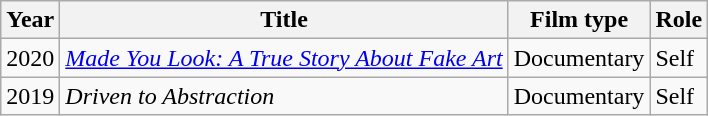<table class="wikitable">
<tr>
<th>Year</th>
<th>Title</th>
<th>Film type</th>
<th>Role</th>
</tr>
<tr>
<td>2020</td>
<td><em><a href='#'>Made You Look: A True Story About Fake Art</a></em></td>
<td>Documentary</td>
<td>Self</td>
</tr>
<tr>
<td>2019</td>
<td><em>Driven to Abstraction</em></td>
<td>Documentary</td>
<td>Self</td>
</tr>
</table>
